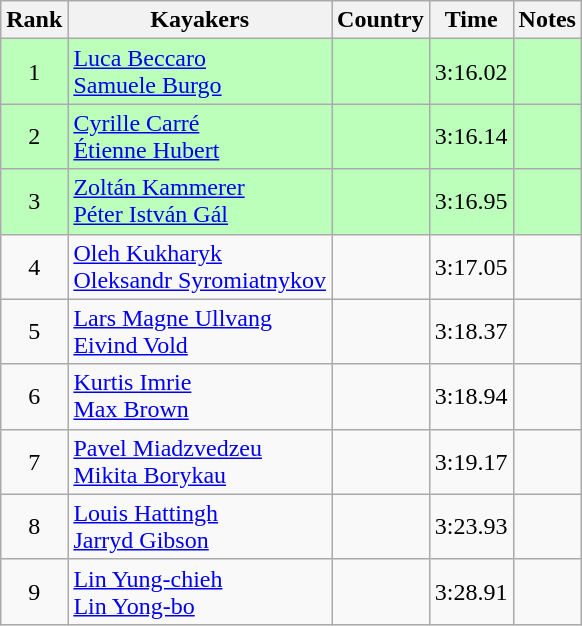<table class="wikitable" style="text-align:center">
<tr>
<th>Rank</th>
<th>Kayakers</th>
<th>Country</th>
<th>Time</th>
<th>Notes</th>
</tr>
<tr bgcolor=bbffbb>
<td>1</td>
<td align="left"><a href='#'>Luca Beccaro</a><br><a href='#'>Samuele Burgo</a></td>
<td align="left"></td>
<td>3:16.02</td>
<td></td>
</tr>
<tr bgcolor=bbffbb>
<td>2</td>
<td align="left"><a href='#'>Cyrille Carré</a><br><a href='#'>Étienne Hubert</a></td>
<td align="left"></td>
<td>3:16.14</td>
<td></td>
</tr>
<tr bgcolor=bbffbb>
<td>3</td>
<td align="left"><a href='#'>Zoltán Kammerer</a><br><a href='#'>Péter István Gál</a></td>
<td align="left"></td>
<td>3:16.95</td>
<td></td>
</tr>
<tr>
<td>4</td>
<td align="left"><a href='#'>Oleh Kukharyk</a><br><a href='#'>Oleksandr Syromiatnykov</a></td>
<td align="left"></td>
<td>3:17.05</td>
<td></td>
</tr>
<tr>
<td>5</td>
<td align="left"><a href='#'>Lars Magne Ullvang</a><br><a href='#'>Eivind Vold</a></td>
<td align="left"></td>
<td>3:18.37</td>
<td></td>
</tr>
<tr>
<td>6</td>
<td align="left"><a href='#'>Kurtis Imrie</a><br><a href='#'>Max Brown</a></td>
<td align="left"></td>
<td>3:18.94</td>
<td></td>
</tr>
<tr>
<td>7</td>
<td align="left"><a href='#'>Pavel Miadzvedzeu</a><br><a href='#'>Mikita Borykau</a></td>
<td align="left"></td>
<td>3:19.17</td>
<td></td>
</tr>
<tr>
<td>8</td>
<td align="left"><a href='#'>Louis Hattingh</a><br><a href='#'>Jarryd Gibson</a></td>
<td align="left"></td>
<td>3:23.93</td>
<td></td>
</tr>
<tr>
<td>9</td>
<td align="left"><a href='#'>Lin Yung-chieh</a><br><a href='#'>Lin Yong-bo</a></td>
<td align="left"></td>
<td>3:28.91</td>
<td></td>
</tr>
</table>
